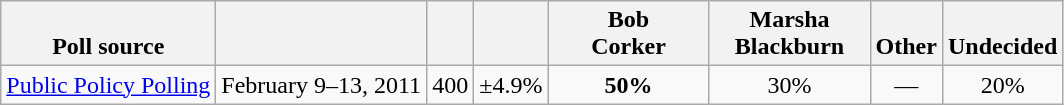<table class="wikitable" style="text-align:center">
<tr valign= bottom>
<th>Poll source</th>
<th></th>
<th></th>
<th></th>
<th style="width:100px;">Bob<br>Corker</th>
<th style="width:100px;">Marsha<br>Blackburn</th>
<th>Other</th>
<th>Undecided</th>
</tr>
<tr>
<td align=left><a href='#'>Public Policy Polling</a></td>
<td>February 9–13, 2011</td>
<td>400</td>
<td>±4.9%</td>
<td><strong>50%</strong></td>
<td>30%</td>
<td>—</td>
<td>20%</td>
</tr>
</table>
